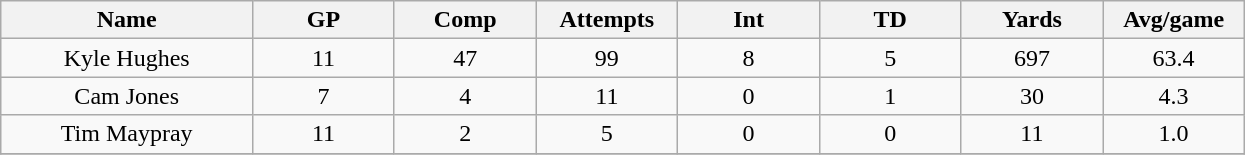<table class="wikitable sortable">
<tr>
<th bgcolor="#DDDDFF" width="16%">Name</th>
<th bgcolor="#DDDDFF" width="9%">GP</th>
<th bgcolor="#DDDDFF" width="9%">Comp</th>
<th bgcolor="#DDDDFF" width="9%">Attempts</th>
<th bgcolor="#DDDDFF" width="9%">Int</th>
<th bgcolor="#DDDDFF" width="9%">TD</th>
<th bgcolor="#DDDDFF" width="9%">Yards</th>
<th bgcolor="#DDDDFF" width="9%">Avg/game</th>
</tr>
<tr align="center">
<td>Kyle Hughes</td>
<td>11</td>
<td>47</td>
<td>99</td>
<td>8</td>
<td>5</td>
<td>697</td>
<td>63.4</td>
</tr>
<tr align="center">
<td>Cam Jones</td>
<td>7</td>
<td>4</td>
<td>11</td>
<td>0</td>
<td>1</td>
<td>30</td>
<td>4.3</td>
</tr>
<tr align="center">
<td>Tim Maypray</td>
<td>11</td>
<td>2</td>
<td>5</td>
<td>0</td>
<td>0</td>
<td>11</td>
<td>1.0</td>
</tr>
<tr align="center">
</tr>
</table>
